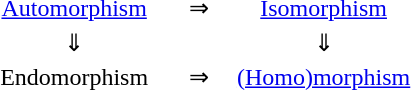<table style="border:none;">
<tr>
<td align="center" width="42%"><a href='#'>Automorphism</a></td>
<td align="center" width="16%">⇒</td>
<td align="center" width="42%"><a href='#'>Isomorphism</a></td>
</tr>
<tr>
<td align="center">⇓</td>
<td></td>
<td align="center">⇓</td>
</tr>
<tr>
<td align="center">Endomorphism</td>
<td align="center">⇒</td>
<td align="center"><a href='#'>(Homo)morphism</a></td>
</tr>
</table>
